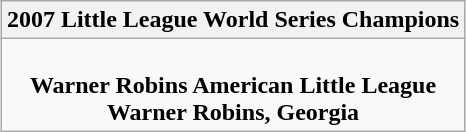<table class="wikitable" style="text-align: center; margin: 0 auto;">
<tr>
<th>2007 Little League World Series Champions</th>
</tr>
<tr>
<td> <br><strong>Warner Robins American Little League</strong><br><strong>Warner Robins, Georgia</strong></td>
</tr>
</table>
